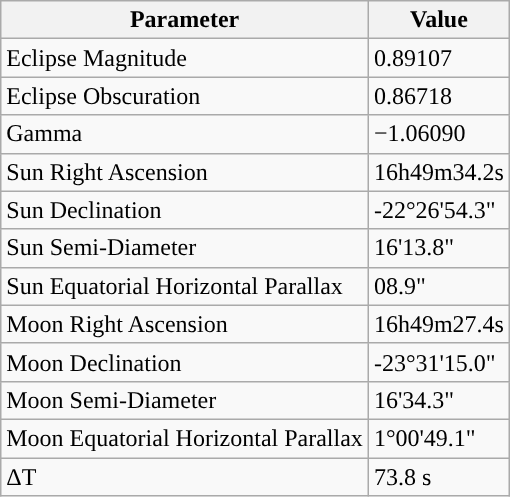<table class="wikitable">
<tr>
<th>Parameter</th>
<th>Value</th>
</tr>
<tr>
<td>Eclipse Magnitude</td>
<td>0.89107</td>
</tr>
<tr>
<td>Eclipse Obscuration</td>
<td>0.86718</td>
</tr>
<tr>
<td>Gamma</td>
<td>−1.06090</td>
</tr>
<tr>
<td>Sun Right Ascension</td>
<td>16h49m34.2s</td>
</tr>
<tr>
<td>Sun Declination</td>
<td>-22°26'54.3"</td>
</tr>
<tr>
<td>Sun Semi-Diameter</td>
<td>16'13.8"</td>
</tr>
<tr>
<td>Sun Equatorial Horizontal Parallax</td>
<td>08.9"</td>
</tr>
<tr>
<td>Moon Right Ascension</td>
<td>16h49m27.4s</td>
</tr>
<tr>
<td>Moon Declination</td>
<td>-23°31'15.0"</td>
</tr>
<tr>
<td>Moon Semi-Diameter</td>
<td>16'34.3"</td>
</tr>
<tr>
<td>Moon Equatorial Horizontal Parallax</td>
<td>1°00'49.1"</td>
</tr>
<tr>
<td>ΔT</td>
<td>73.8 s</td>
</tr>
</table>
